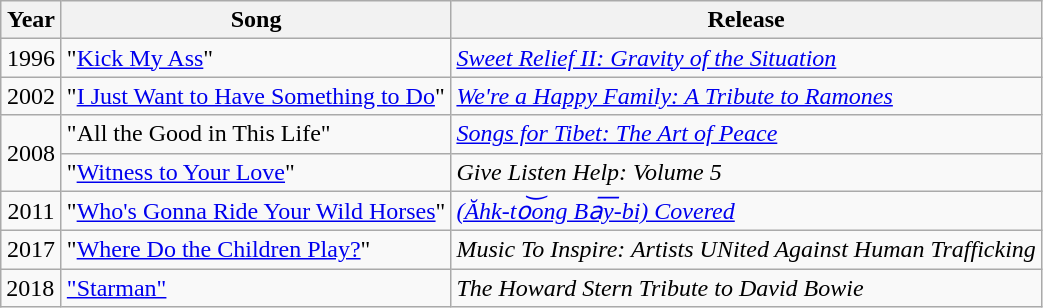<table class="wikitable">
<tr>
<th style="text-align:center; width:33px;">Year</th>
<th style="text-align:center;">Song</th>
<th style="text-align:center;">Release</th>
</tr>
<tr>
<td style="text-align:center;">1996</td>
<td>"<a href='#'>Kick My Ass</a>"</td>
<td><em><a href='#'>Sweet Relief II: Gravity of the Situation</a></em></td>
</tr>
<tr>
<td style="text-align:center;">2002</td>
<td>"<a href='#'>I Just Want to Have Something to Do</a>"</td>
<td><em><a href='#'>We're a Happy Family: A Tribute to Ramones</a></em></td>
</tr>
<tr>
<td style="text-align:center;" rowspan="2">2008</td>
<td>"All the Good in This Life"</td>
<td><em><a href='#'>Songs for Tibet: The Art of Peace</a></em></td>
</tr>
<tr>
<td>"<a href='#'>Witness to Your Love</a>"</td>
<td><em>Give Listen Help: Volume 5</em></td>
</tr>
<tr>
<td style="text-align:center;">2011</td>
<td>"<a href='#'>Who's Gonna Ride Your Wild Horses</a>"</td>
<td><em><a href='#'>(Ăhk-to͝ong Ba͞y-bi) Covered</a></em></td>
</tr>
<tr>
<td style="text-align:center;">2017</td>
<td>"<a href='#'>Where Do the Children Play?</a>"</td>
<td><em>Music To Inspire: Artists UNited Against Human Trafficking</em></td>
</tr>
<tr>
<td>2018</td>
<td><a href='#'>"Starman"</a></td>
<td><em>The Howard Stern Tribute to David Bowie</em></td>
</tr>
</table>
